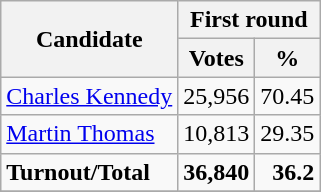<table class=wikitable style=text-align:right>
<tr>
<th rowspan=2>Candidate</th>
<th colspan=2>First round</th>
</tr>
<tr>
<th>Votes</th>
<th>%</th>
</tr>
<tr>
<td align=left><a href='#'>Charles Kennedy</a></td>
<td>25,956</td>
<td>70.45</td>
</tr>
<tr>
<td align=left><a href='#'>Martin Thomas</a></td>
<td>10,813</td>
<td>29.35</td>
</tr>
<tr>
<td align=left><strong>Turnout/Total</strong></td>
<td><strong>36,840</strong></td>
<td><strong>36.2</strong></td>
</tr>
<tr>
</tr>
</table>
